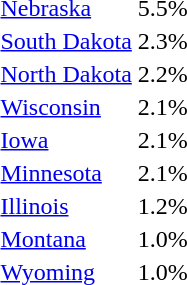<table>
<tr>
<td><a href='#'>Nebraska</a></td>
<td>5.5% </tr></td>
<td><a href='#'>South Dakota</a></td>
<td>2.3% </tr></td>
<td><a href='#'>North Dakota</a></td>
<td>2.2% </tr></td>
<td><a href='#'>Wisconsin</a></td>
<td>2.1% </tr></td>
<td><a href='#'>Iowa</a></td>
<td>2.1% </tr></td>
<td><a href='#'>Minnesota</a></td>
<td>2.1% </tr></td>
<td><a href='#'>Illinois</a></td>
<td>1.2% </tr></td>
<td><a href='#'>Montana</a></td>
<td>1.0% </tr></td>
<td><a href='#'>Wyoming</a></td>
<td>1.0% </tr></td>
</tr>
</table>
